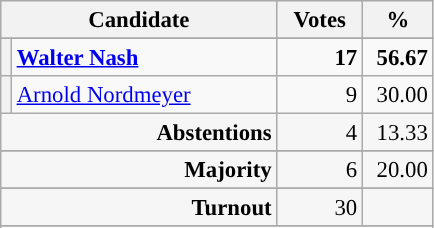<table class="wikitable" style="font-size: 95%;">
<tr style="background-color:#E9E9E9">
<th colspan="2" style="width: 170px">Candidate</th>
<th style="width: 50px">Votes</th>
<th style="width: 40px">%</th>
</tr>
<tr>
</tr>
<tr>
<th style="background-color: "></th>
<td style="width: 170px"><strong><a href='#'>Walter Nash</a></strong></td>
<td align="right"><strong>17</strong></td>
<td align="right"><strong>56.67</strong></td>
</tr>
<tr>
<th style="background-color: "></th>
<td style="width: 170px"><a href='#'>Arnold Nordmeyer</a></td>
<td align="right">9</td>
<td align="right">30.00</td>
</tr>
<tr style="background-color:#F6F6F6">
<td colspan="2" align="right"><strong>Abstentions</strong></td>
<td align="right">4</td>
<td align="right">13.33</td>
</tr>
<tr>
</tr>
<tr style="background-color:#F6F6F6">
<td colspan="2" align="right"><strong>Majority</strong></td>
<td align="right">6</td>
<td align="right">20.00</td>
</tr>
<tr>
</tr>
<tr style="background-color:#F6F6F6">
<td colspan="2" align="right"><strong>Turnout</strong></td>
<td align="right">30</td>
<td></td>
</tr>
<tr>
</tr>
<tr style="background-color:#F6F6F6">
</tr>
</table>
